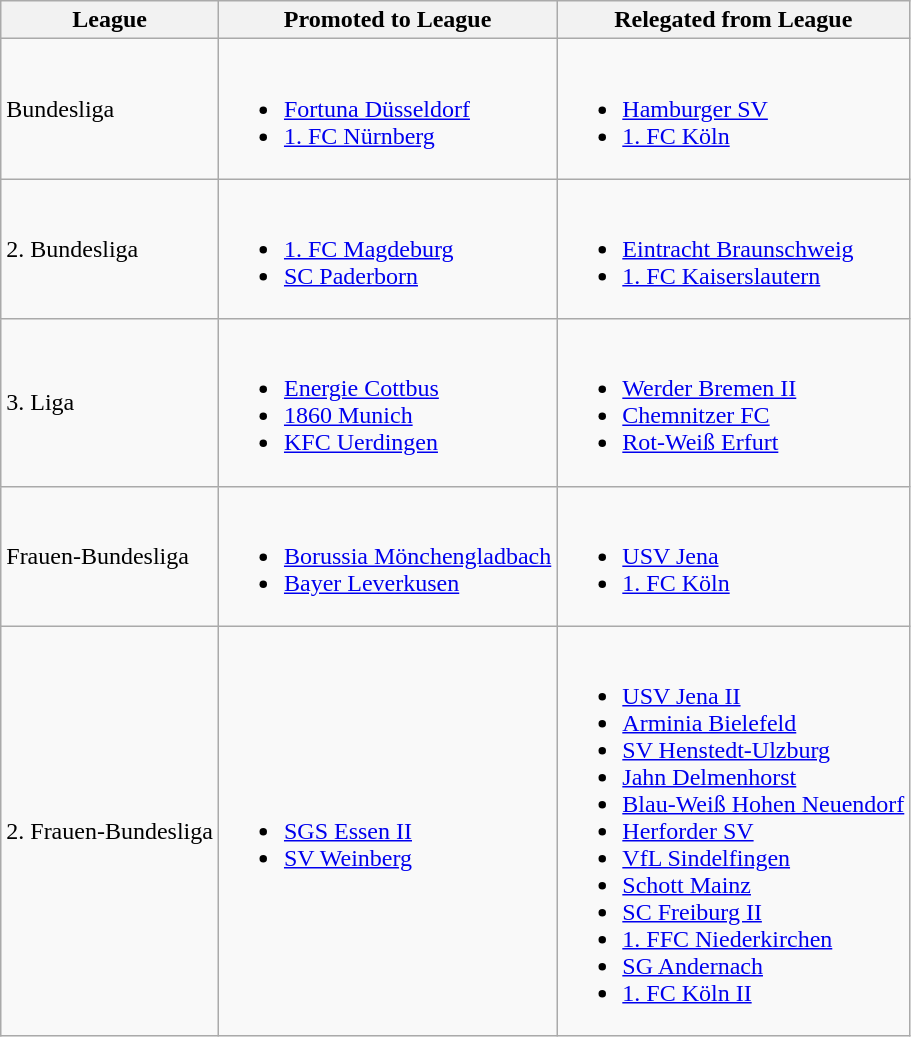<table class="wikitable">
<tr>
<th>League</th>
<th>Promoted to League</th>
<th>Relegated from League</th>
</tr>
<tr>
<td>Bundesliga</td>
<td><br><ul><li><a href='#'>Fortuna Düsseldorf</a></li><li><a href='#'>1. FC Nürnberg</a></li></ul></td>
<td><br><ul><li><a href='#'>Hamburger SV</a></li><li><a href='#'>1. FC Köln</a></li></ul></td>
</tr>
<tr>
<td>2. Bundesliga</td>
<td><br><ul><li><a href='#'>1. FC Magdeburg</a></li><li><a href='#'>SC Paderborn</a></li></ul></td>
<td><br><ul><li><a href='#'>Eintracht Braunschweig</a></li><li><a href='#'>1. FC Kaiserslautern</a></li></ul></td>
</tr>
<tr>
<td>3. Liga</td>
<td><br><ul><li><a href='#'>Energie Cottbus</a></li><li><a href='#'>1860 Munich</a></li><li><a href='#'>KFC Uerdingen</a></li></ul></td>
<td><br><ul><li><a href='#'>Werder Bremen II</a></li><li><a href='#'>Chemnitzer FC</a></li><li><a href='#'>Rot-Weiß Erfurt</a></li></ul></td>
</tr>
<tr>
<td>Frauen-Bundesliga</td>
<td><br><ul><li><a href='#'>Borussia Mönchengladbach</a></li><li><a href='#'>Bayer Leverkusen</a></li></ul></td>
<td><br><ul><li><a href='#'>USV Jena</a></li><li><a href='#'>1. FC Köln</a></li></ul></td>
</tr>
<tr>
<td>2. Frauen-Bundesliga</td>
<td><br><ul><li><a href='#'>SGS Essen II</a></li><li><a href='#'>SV Weinberg</a></li></ul></td>
<td><br><ul><li><a href='#'>USV Jena II</a></li><li><a href='#'>Arminia Bielefeld</a></li><li><a href='#'>SV Henstedt-Ulzburg</a></li><li><a href='#'>Jahn Delmenhorst</a></li><li><a href='#'>Blau-Weiß Hohen Neuendorf</a></li><li><a href='#'>Herforder SV</a></li><li><a href='#'>VfL Sindelfingen</a></li><li><a href='#'>Schott Mainz</a></li><li><a href='#'>SC Freiburg II</a></li><li><a href='#'>1. FFC Niederkirchen</a></li><li><a href='#'>SG Andernach</a></li><li><a href='#'>1. FC Köln II</a></li></ul></td>
</tr>
</table>
